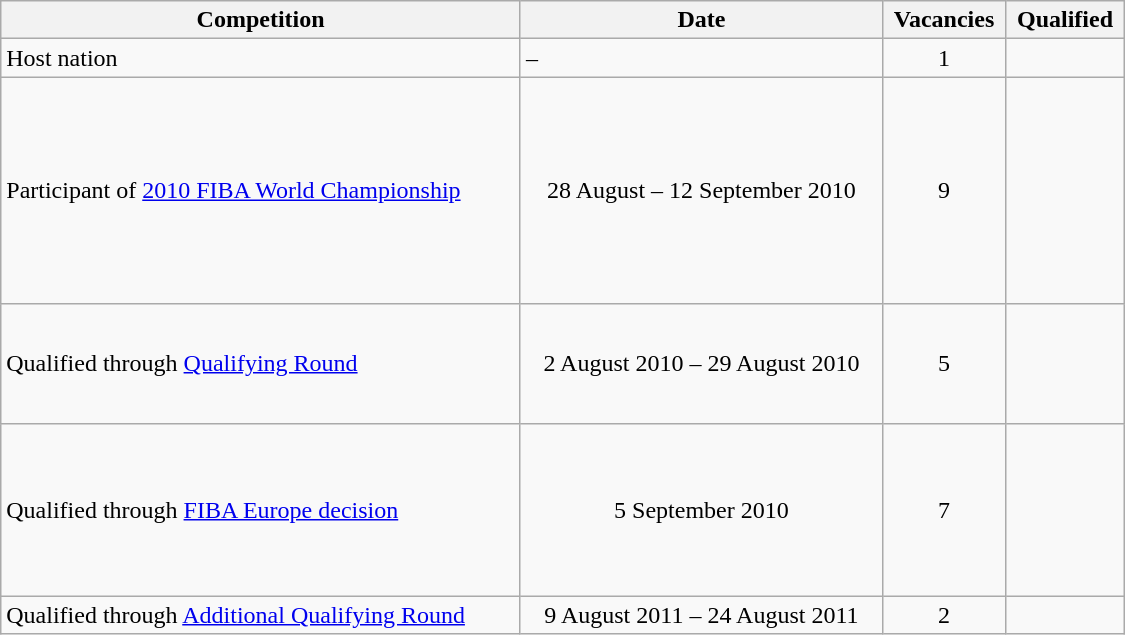<table class="wikitable" style="width:750px;">
<tr>
<th>Competition</th>
<th>Date</th>
<th>Vacancies</th>
<th>Qualified</th>
</tr>
<tr>
<td>Host nation</td>
<td>–</td>
<td style="text-align:center;">1</td>
<td></td>
</tr>
<tr>
<td>Participant of <a href='#'>2010 FIBA World Championship</a></td>
<td style="text-align:center;">28 August – 12 September 2010</td>
<td style="text-align:center;">9</td>
<td> <br>  <br>  <br>  <br>  <br>  <br>  <br>  <br> </td>
</tr>
<tr>
<td>Qualified through <a href='#'>Qualifying Round</a></td>
<td style="text-align:center;">2 August 2010 – 29 August 2010</td>
<td style="text-align:center;">5</td>
<td> <br>  <br>  <br>  <br> </td>
</tr>
<tr>
<td>Qualified through <a href='#'>FIBA Europe decision</a></td>
<td style="text-align:center;">5 September 2010</td>
<td style="text-align:center;">7</td>
<td> <br>  <br>  <br>  <br>  <br>  <br> </td>
</tr>
<tr>
<td>Qualified through <a href='#'>Additional Qualifying Round</a></td>
<td style="text-align:center;">9 August 2011 – 24 August 2011</td>
<td style="text-align:center;">2</td>
<td> <br> </td>
</tr>
</table>
